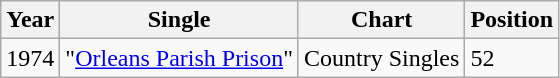<table class="wikitable">
<tr>
<th align="left">Year</th>
<th align="left">Single</th>
<th align="left">Chart</th>
<th align="left">Position</th>
</tr>
<tr>
<td align="left">1974</td>
<td align="left">"<a href='#'>Orleans Parish Prison</a>"</td>
<td align="left">Country Singles</td>
<td align="left">52</td>
</tr>
</table>
